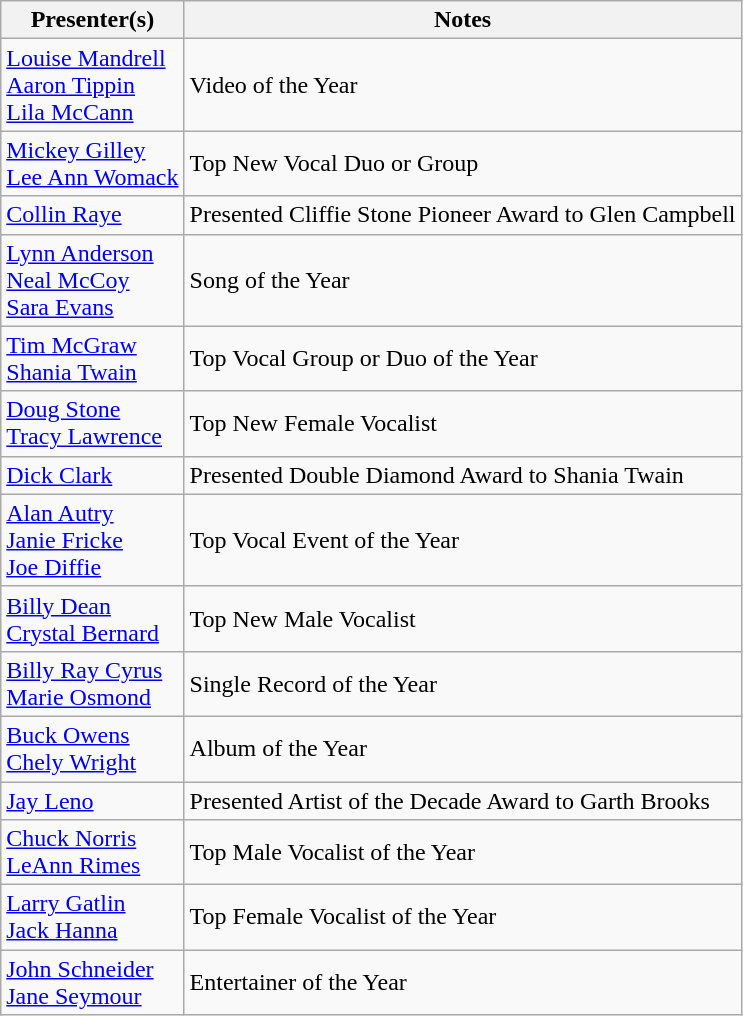<table class="wikitable">
<tr>
<th>Presenter(s)</th>
<th>Notes</th>
</tr>
<tr>
<td><a href='#'>Louise Mandrell</a><br><a href='#'>Aaron Tippin</a><br><a href='#'>Lila McCann</a></td>
<td>Video of the Year</td>
</tr>
<tr>
<td><a href='#'>Mickey Gilley</a><br><a href='#'>Lee Ann Womack</a></td>
<td>Top New Vocal Duo or Group</td>
</tr>
<tr>
<td><a href='#'>Collin Raye</a></td>
<td>Presented Cliffie Stone Pioneer Award to Glen Campbell</td>
</tr>
<tr>
<td><a href='#'>Lynn Anderson</a><br><a href='#'>Neal McCoy</a><br><a href='#'>Sara Evans</a></td>
<td>Song of the Year</td>
</tr>
<tr>
<td><a href='#'>Tim McGraw</a><br><a href='#'>Shania Twain</a></td>
<td>Top Vocal Group or Duo of the Year</td>
</tr>
<tr>
<td><a href='#'>Doug Stone</a><br><a href='#'>Tracy Lawrence</a></td>
<td>Top New Female Vocalist</td>
</tr>
<tr>
<td><a href='#'>Dick Clark</a></td>
<td>Presented Double Diamond Award to Shania Twain</td>
</tr>
<tr>
<td><a href='#'>Alan Autry</a><br><a href='#'>Janie Fricke</a><br><a href='#'>Joe Diffie</a></td>
<td>Top Vocal Event of the Year</td>
</tr>
<tr>
<td><a href='#'>Billy Dean</a><br><a href='#'>Crystal Bernard</a></td>
<td>Top New Male Vocalist</td>
</tr>
<tr>
<td><a href='#'>Billy Ray Cyrus</a><br><a href='#'>Marie Osmond</a></td>
<td>Single Record of the Year</td>
</tr>
<tr>
<td><a href='#'>Buck Owens</a><br><a href='#'>Chely Wright</a></td>
<td>Album of the Year</td>
</tr>
<tr>
<td><a href='#'>Jay Leno</a></td>
<td>Presented Artist of the Decade Award to Garth Brooks</td>
</tr>
<tr>
<td><a href='#'>Chuck Norris</a><br><a href='#'>LeAnn Rimes</a></td>
<td>Top Male Vocalist of the Year</td>
</tr>
<tr>
<td><a href='#'>Larry Gatlin</a><br><a href='#'>Jack Hanna</a></td>
<td>Top Female Vocalist of the Year</td>
</tr>
<tr>
<td><a href='#'>John Schneider</a><br><a href='#'>Jane Seymour</a></td>
<td>Entertainer of the Year</td>
</tr>
</table>
